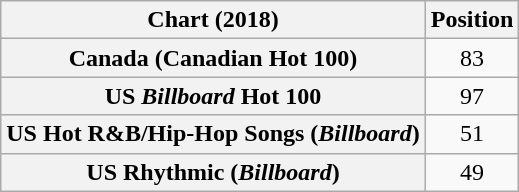<table class="wikitable sortable plainrowheaders" style="text-align:center">
<tr>
<th scope="col">Chart (2018)</th>
<th scope="col">Position</th>
</tr>
<tr>
<th scope="row">Canada (Canadian Hot 100)</th>
<td>83</td>
</tr>
<tr>
<th scope="row">US <em>Billboard</em> Hot 100</th>
<td>97</td>
</tr>
<tr>
<th scope="row">US Hot R&B/Hip-Hop Songs (<em>Billboard</em>)</th>
<td>51</td>
</tr>
<tr>
<th scope="row">US Rhythmic (<em>Billboard</em>)</th>
<td>49</td>
</tr>
</table>
